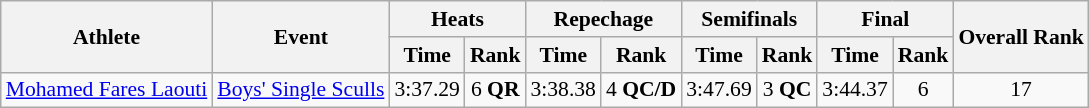<table class="wikitable" style="font-size:90%">
<tr>
<th rowspan="2">Athlete</th>
<th rowspan="2">Event</th>
<th colspan="2">Heats</th>
<th colspan="2">Repechage</th>
<th colspan="2">Semifinals</th>
<th colspan="2">Final</th>
<th rowspan="2">Overall Rank</th>
</tr>
<tr>
<th>Time</th>
<th>Rank</th>
<th>Time</th>
<th>Rank</th>
<th>Time</th>
<th>Rank</th>
<th>Time</th>
<th>Rank</th>
</tr>
<tr>
<td><a href='#'>Mohamed Fares Laouti</a></td>
<td><a href='#'>Boys' Single Sculls</a></td>
<td align=center>3:37.29</td>
<td align=center>6 <strong>QR</strong></td>
<td align=center>3:38.38</td>
<td align=center>4 <strong>QC/D</strong></td>
<td align=center>3:47.69</td>
<td align=center>3 <strong>QC</strong></td>
<td align=center>3:44.37</td>
<td align=center>6</td>
<td align=center>17</td>
</tr>
</table>
